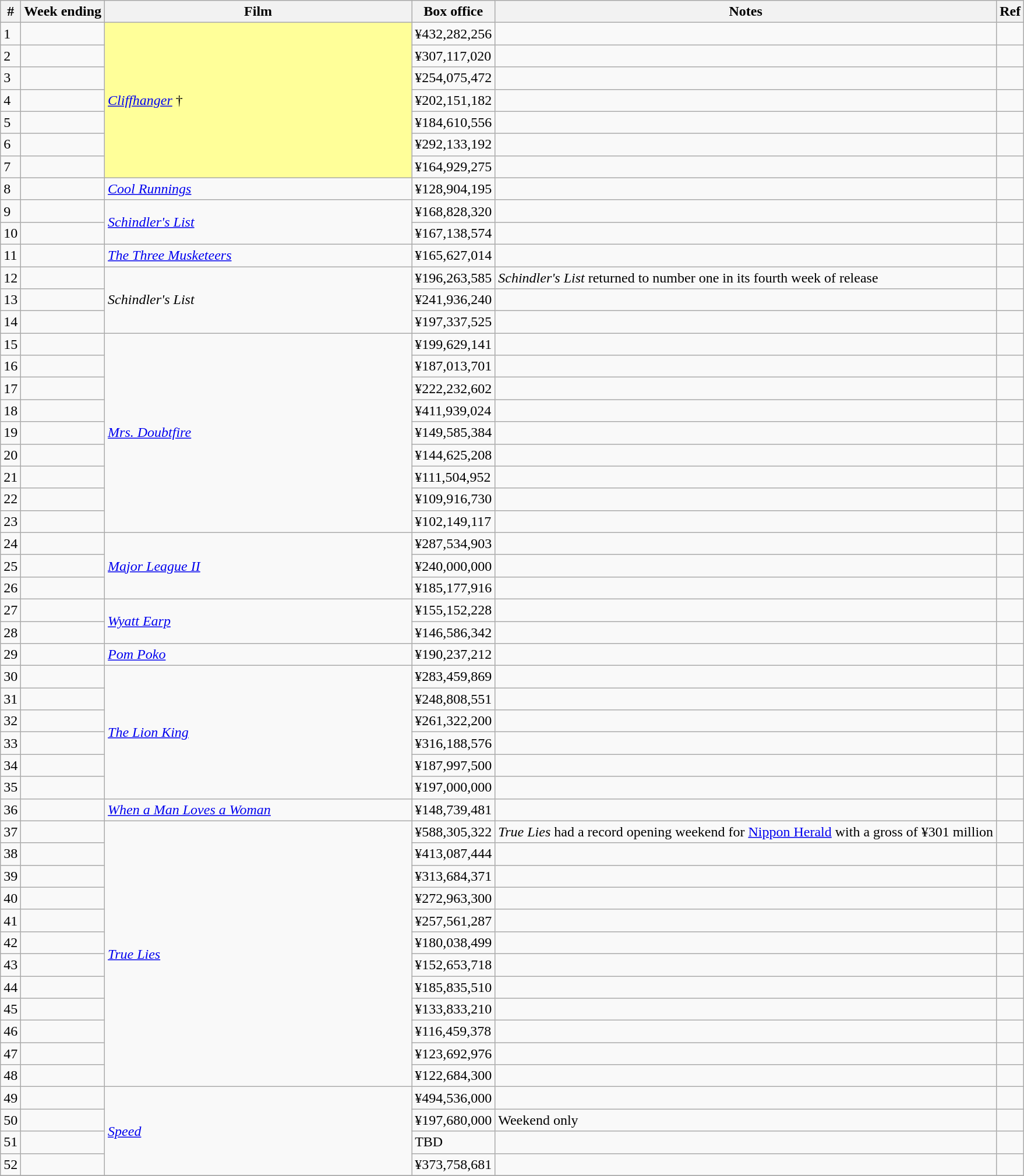<table class="wikitable sortable">
<tr>
<th abbr="Week">#</th>
<th abbr="Date">Week ending</th>
<th width="30%">Film</th>
<th abbr="Box Office">Box office</th>
<th>Notes</th>
<th>Ref</th>
</tr>
<tr>
<td>1</td>
<td></td>
<td rowspan="7" style="background-color:#FFFF99"><em><a href='#'>Cliffhanger</a></em> †</td>
<td>¥432,282,256</td>
<td></td>
<td></td>
</tr>
<tr>
<td>2</td>
<td></td>
<td>¥307,117,020</td>
<td></td>
<td></td>
</tr>
<tr>
<td>3</td>
<td></td>
<td>¥254,075,472</td>
<td></td>
<td></td>
</tr>
<tr>
<td>4</td>
<td></td>
<td>¥202,151,182</td>
<td></td>
<td></td>
</tr>
<tr>
<td>5</td>
<td></td>
<td>¥184,610,556</td>
<td></td>
<td></td>
</tr>
<tr>
<td>6</td>
<td></td>
<td>¥292,133,192</td>
<td></td>
<td></td>
</tr>
<tr>
<td>7</td>
<td></td>
<td>¥164,929,275</td>
<td></td>
<td></td>
</tr>
<tr>
<td>8</td>
<td></td>
<td><em><a href='#'>Cool Runnings</a></em></td>
<td>¥128,904,195</td>
<td></td>
<td></td>
</tr>
<tr>
<td>9</td>
<td></td>
<td rowspan="2"><em><a href='#'>Schindler's List</a></em></td>
<td>¥168,828,320</td>
<td></td>
<td></td>
</tr>
<tr>
<td>10</td>
<td></td>
<td>¥167,138,574</td>
<td></td>
<td></td>
</tr>
<tr>
<td>11</td>
<td></td>
<td><em><a href='#'>The Three Musketeers</a></em></td>
<td>¥165,627,014</td>
<td></td>
<td></td>
</tr>
<tr>
<td>12</td>
<td></td>
<td rowspan="3"><em>Schindler's List</em></td>
<td>¥196,263,585</td>
<td><em>Schindler's List</em> returned to number one in its fourth week of release</td>
<td></td>
</tr>
<tr>
<td>13</td>
<td></td>
<td>¥241,936,240</td>
<td></td>
<td></td>
</tr>
<tr>
<td>14</td>
<td></td>
<td>¥197,337,525</td>
<td></td>
<td></td>
</tr>
<tr>
<td>15</td>
<td></td>
<td rowspan="9"><em><a href='#'>Mrs. Doubtfire</a></em></td>
<td>¥199,629,141</td>
<td></td>
<td></td>
</tr>
<tr>
<td>16</td>
<td></td>
<td>¥187,013,701</td>
<td></td>
<td></td>
</tr>
<tr>
<td>17</td>
<td></td>
<td>¥222,232,602</td>
<td></td>
<td></td>
</tr>
<tr>
<td>18</td>
<td></td>
<td>¥411,939,024</td>
<td></td>
<td></td>
</tr>
<tr>
<td>19</td>
<td></td>
<td>¥149,585,384</td>
<td></td>
<td></td>
</tr>
<tr>
<td>20</td>
<td></td>
<td>¥144,625,208</td>
<td></td>
<td></td>
</tr>
<tr>
<td>21</td>
<td></td>
<td>¥111,504,952</td>
<td></td>
<td></td>
</tr>
<tr>
<td>22</td>
<td></td>
<td>¥109,916,730</td>
<td></td>
<td></td>
</tr>
<tr>
<td>23</td>
<td></td>
<td>¥102,149,117</td>
<td></td>
<td></td>
</tr>
<tr>
<td>24</td>
<td></td>
<td rowspan="3"><em><a href='#'>Major League II</a></em></td>
<td>¥287,534,903</td>
<td></td>
<td></td>
</tr>
<tr>
<td>25</td>
<td></td>
<td>¥240,000,000</td>
<td></td>
<td></td>
</tr>
<tr>
<td>26</td>
<td></td>
<td>¥185,177,916</td>
<td></td>
<td></td>
</tr>
<tr>
<td>27</td>
<td></td>
<td rowspan="2"><em><a href='#'>Wyatt Earp</a></em></td>
<td>¥155,152,228</td>
<td></td>
<td></td>
</tr>
<tr>
<td>28</td>
<td></td>
<td>¥146,586,342</td>
<td></td>
<td></td>
</tr>
<tr>
<td>29</td>
<td></td>
<td><em><a href='#'>Pom Poko</a></em></td>
<td>¥190,237,212</td>
<td></td>
<td></td>
</tr>
<tr>
<td>30</td>
<td></td>
<td rowspan="6"><em><a href='#'>The Lion King</a></em></td>
<td>¥283,459,869</td>
<td></td>
<td></td>
</tr>
<tr>
<td>31</td>
<td></td>
<td>¥248,808,551</td>
<td></td>
<td></td>
</tr>
<tr>
<td>32</td>
<td></td>
<td>¥261,322,200</td>
<td></td>
<td></td>
</tr>
<tr>
<td>33</td>
<td></td>
<td>¥316,188,576</td>
<td></td>
<td></td>
</tr>
<tr>
<td>34</td>
<td></td>
<td>¥187,997,500</td>
<td></td>
<td></td>
</tr>
<tr>
<td>35</td>
<td></td>
<td>¥197,000,000</td>
<td></td>
<td></td>
</tr>
<tr>
<td>36</td>
<td></td>
<td><em><a href='#'>When a Man Loves a Woman</a></em></td>
<td>¥148,739,481</td>
<td></td>
<td></td>
</tr>
<tr>
<td>37</td>
<td></td>
<td rowspan="12"><em><a href='#'>True Lies</a></em></td>
<td>¥588,305,322</td>
<td><em>True Lies</em> had a record opening weekend for <a href='#'>Nippon Herald</a> with a gross of ¥301 million</td>
<td></td>
</tr>
<tr>
<td>38</td>
<td></td>
<td>¥413,087,444</td>
<td></td>
<td></td>
</tr>
<tr>
<td>39</td>
<td></td>
<td>¥313,684,371</td>
<td></td>
<td></td>
</tr>
<tr>
<td>40</td>
<td></td>
<td>¥272,963,300</td>
<td></td>
<td></td>
</tr>
<tr>
<td>41</td>
<td></td>
<td>¥257,561,287</td>
<td></td>
<td></td>
</tr>
<tr>
<td>42</td>
<td></td>
<td>¥180,038,499</td>
<td></td>
<td></td>
</tr>
<tr>
<td>43</td>
<td></td>
<td>¥152,653,718</td>
<td></td>
<td></td>
</tr>
<tr>
<td>44</td>
<td></td>
<td>¥185,835,510</td>
<td></td>
<td></td>
</tr>
<tr>
<td>45</td>
<td></td>
<td>¥133,833,210</td>
<td></td>
<td></td>
</tr>
<tr>
<td>46</td>
<td></td>
<td>¥116,459,378</td>
<td></td>
<td></td>
</tr>
<tr>
<td>47</td>
<td></td>
<td>¥123,692,976</td>
<td></td>
<td></td>
</tr>
<tr>
<td>48</td>
<td></td>
<td>¥122,684,300</td>
<td></td>
<td></td>
</tr>
<tr>
<td>49</td>
<td></td>
<td rowspan="4"><em><a href='#'>Speed</a></em></td>
<td>¥494,536,000</td>
<td></td>
<td></td>
</tr>
<tr>
<td>50</td>
<td></td>
<td>¥197,680,000</td>
<td>Weekend only</td>
<td></td>
</tr>
<tr>
<td>51</td>
<td></td>
<td>TBD</td>
<td></td>
<td></td>
</tr>
<tr>
<td>52</td>
<td></td>
<td>¥373,758,681</td>
<td></td>
<td></td>
</tr>
<tr>
</tr>
</table>
